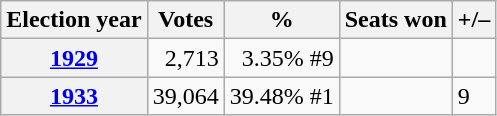<table class=wikitable style="text-align: right;">
<tr>
<th>Election year</th>
<th>Votes</th>
<th>%</th>
<th>Seats won</th>
<th>+/–</th>
</tr>
<tr>
<th><a href='#'>1929</a></th>
<td>2,713</td>
<td>3.35% #9</td>
<td align=left></td>
<td align=left></td>
</tr>
<tr>
<th><a href='#'>1933</a></th>
<td>39,064</td>
<td>39.48% #1</td>
<td align=left></td>
<td align=left>9</td>
</tr>
</table>
